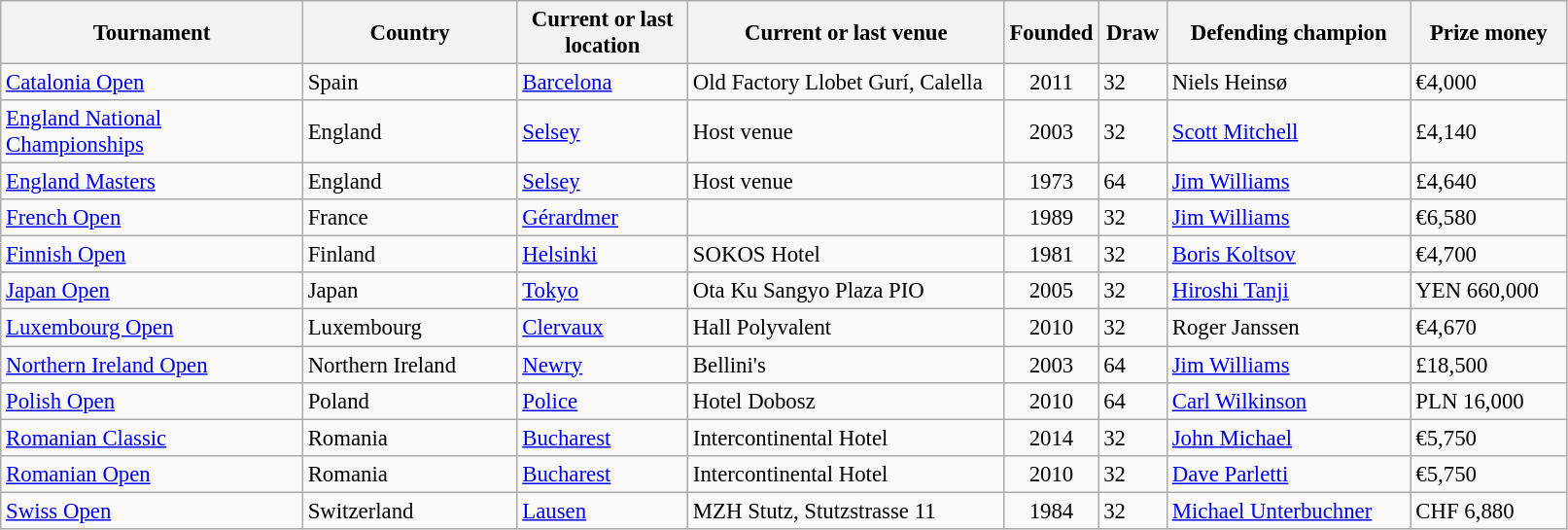<table class="wikitable sortable" style=font-size:95%>
<tr>
<th width=200>Tournament</th>
<th width=140>Country</th>
<th width=110>Current or last location</th>
<th width=210>Current or last venue</th>
<th width=50>Founded</th>
<th width=40>Draw</th>
<th width=160>Defending champion</th>
<th width=100>Prize money</th>
</tr>
<tr>
<td><a href='#'>Catalonia Open</a></td>
<td> Spain</td>
<td><a href='#'>Barcelona</a></td>
<td>Old Factory Llobet Gurí, Calella</td>
<td align=center>2011</td>
<td>32</td>
<td> Niels Heinsø</td>
<td>€4,000</td>
</tr>
<tr>
<td><a href='#'>England National Championships</a></td>
<td> England</td>
<td><a href='#'>Selsey</a></td>
<td>Host venue</td>
<td align=center>2003</td>
<td>32</td>
<td> <a href='#'>Scott Mitchell</a></td>
<td>£4,140</td>
</tr>
<tr>
<td><a href='#'>England Masters</a></td>
<td> England</td>
<td><a href='#'>Selsey</a></td>
<td>Host venue</td>
<td align=center>1973</td>
<td>64</td>
<td> <a href='#'>Jim Williams</a></td>
<td>£4,640</td>
</tr>
<tr>
<td><a href='#'>French Open</a></td>
<td> France</td>
<td><a href='#'>Gérardmer</a></td>
<td></td>
<td align=center>1989</td>
<td>32</td>
<td> <a href='#'>Jim Williams</a></td>
<td>€6,580</td>
</tr>
<tr>
<td><a href='#'>Finnish Open</a></td>
<td> Finland</td>
<td><a href='#'>Helsinki</a></td>
<td>SOKOS Hotel</td>
<td align=center>1981</td>
<td>32</td>
<td> <a href='#'>Boris Koltsov</a></td>
<td>€4,700</td>
</tr>
<tr>
<td><a href='#'>Japan Open</a></td>
<td> Japan</td>
<td><a href='#'>Tokyo</a></td>
<td>Ota Ku Sangyo Plaza PIO</td>
<td align=center>2005</td>
<td>32</td>
<td> <a href='#'>Hiroshi Tanji</a></td>
<td>YEN 660,000</td>
</tr>
<tr>
<td><a href='#'>Luxembourg Open</a></td>
<td> Luxembourg</td>
<td><a href='#'>Clervaux</a></td>
<td>Hall Polyvalent</td>
<td align=center>2010</td>
<td>32</td>
<td> Roger Janssen</td>
<td>€4,670</td>
</tr>
<tr>
<td><a href='#'>Northern Ireland Open</a></td>
<td> Northern Ireland</td>
<td><a href='#'>Newry</a></td>
<td>Bellini's</td>
<td align=center>2003</td>
<td>64</td>
<td> <a href='#'>Jim Williams</a></td>
<td>£18,500</td>
</tr>
<tr>
<td><a href='#'>Polish Open</a></td>
<td> Poland</td>
<td><a href='#'>Police</a></td>
<td>Hotel Dobosz</td>
<td align=center>2010</td>
<td>64</td>
<td> <a href='#'>Carl Wilkinson</a></td>
<td>PLN 16,000</td>
</tr>
<tr>
<td><a href='#'>Romanian Classic</a></td>
<td> Romania</td>
<td><a href='#'>Bucharest</a></td>
<td>Intercontinental Hotel</td>
<td align=center>2014</td>
<td>32</td>
<td> <a href='#'>John Michael</a></td>
<td>€5,750</td>
</tr>
<tr>
<td><a href='#'>Romanian Open</a></td>
<td> Romania</td>
<td><a href='#'>Bucharest</a></td>
<td>Intercontinental Hotel</td>
<td align=center>2010</td>
<td>32</td>
<td> <a href='#'>Dave Parletti</a></td>
<td>€5,750</td>
</tr>
<tr>
<td><a href='#'>Swiss Open</a></td>
<td> Switzerland</td>
<td><a href='#'>Lausen</a></td>
<td>MZH Stutz, Stutzstrasse 11</td>
<td align=center>1984</td>
<td>32</td>
<td> <a href='#'>Michael Unterbuchner</a></td>
<td>CHF 6,880</td>
</tr>
</table>
